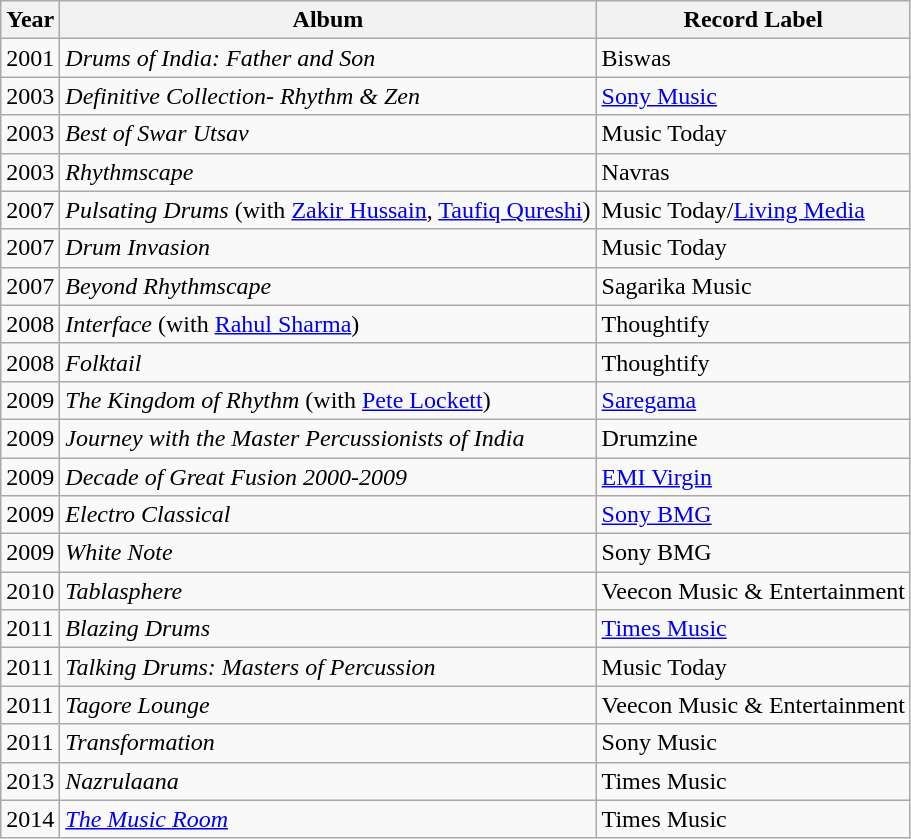<table class="wikitable">
<tr>
<th>Year</th>
<th>Album</th>
<th>Record Label</th>
</tr>
<tr>
<td>2001</td>
<td><em>Drums of India: Father and Son</em></td>
<td>Biswas</td>
</tr>
<tr>
<td>2003</td>
<td><em>Definitive Collection- Rhythm & Zen</em></td>
<td><a href='#'>Sony Music</a></td>
</tr>
<tr>
<td>2003</td>
<td><em>Best of Swar Utsav</em></td>
<td>Music Today</td>
</tr>
<tr>
<td>2003</td>
<td><em>Rhythmscape</em></td>
<td>Navras</td>
</tr>
<tr>
<td>2007</td>
<td><em>Pulsating Drums</em> (with <a href='#'>Zakir Hussain</a>, <a href='#'>Taufiq Qureshi</a>)</td>
<td>Music Today/<a href='#'>Living Media</a></td>
</tr>
<tr>
<td>2007</td>
<td><em>Drum Invasion</em></td>
<td>Music Today</td>
</tr>
<tr>
<td>2007</td>
<td><em>Beyond Rhythmscape</em></td>
<td>Sagarika Music</td>
</tr>
<tr>
<td>2008</td>
<td><em>Interface</em> (with <a href='#'>Rahul Sharma</a>)</td>
<td>Thoughtify</td>
</tr>
<tr>
<td>2008</td>
<td><em>Folktail</em></td>
<td>Thoughtify</td>
</tr>
<tr>
<td>2009</td>
<td><em>The Kingdom of Rhythm</em> (with <a href='#'>Pete Lockett</a>)</td>
<td><a href='#'>Saregama</a></td>
</tr>
<tr>
<td>2009</td>
<td><em>Journey with the Master Percussionists of India</em></td>
<td>Drumzine</td>
</tr>
<tr>
<td>2009</td>
<td><em>Decade of Great Fusion 2000-2009</em></td>
<td><a href='#'>EMI Virgin</a></td>
</tr>
<tr>
<td>2009</td>
<td><em>Electro Classical</em></td>
<td><a href='#'>Sony BMG</a></td>
</tr>
<tr>
<td>2009</td>
<td><em>White Note</em></td>
<td>Sony BMG</td>
</tr>
<tr>
<td>2010</td>
<td><em>Tablasphere</em></td>
<td>Veecon Music & Entertainment</td>
</tr>
<tr>
<td>2011</td>
<td><em>Blazing Drums</em></td>
<td><a href='#'>Times Music</a></td>
</tr>
<tr>
<td>2011</td>
<td><em>Talking Drums: Masters of Percussion</em></td>
<td>Music Today</td>
</tr>
<tr>
<td>2011</td>
<td><em>Tagore Lounge</em></td>
<td>Veecon Music & Entertainment</td>
</tr>
<tr>
<td>2011</td>
<td><em>Transformation</em></td>
<td>Sony Music</td>
</tr>
<tr>
<td>2013</td>
<td><em>Nazrulaana</em></td>
<td The Times Group>Times Music</td>
</tr>
<tr>
<td>2014</td>
<td><em><a href='#'>The Music Room</a></em></td>
<td The Times Group>Times Music</td>
</tr>
</table>
